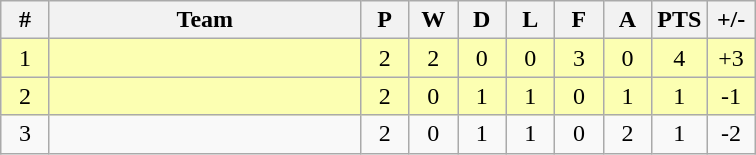<table class="wikitable" border="1">
<tr>
<th width="25">#</th>
<th width="200">Team</th>
<th width="25">P</th>
<th width="25">W</th>
<th width="25">D</th>
<th width="25">L</th>
<th width="25">F</th>
<th width="25">A</th>
<th width="25">PTS</th>
<th width="25">+/-</th>
</tr>
<tr bgcolor="FCFFB2">
<td align="center">1</td>
<td></td>
<td align="center">2</td>
<td align="center">2</td>
<td align="center">0</td>
<td align="center">0</td>
<td align="center">3</td>
<td align="center">0</td>
<td align="center">4</td>
<td align="center">+3</td>
</tr>
<tr bgcolor="FCFFB2">
<td align="center">2</td>
<td></td>
<td align="center">2</td>
<td align="center">0</td>
<td align="center">1</td>
<td align="center">1</td>
<td align="center">0</td>
<td align="center">1</td>
<td align="center">1</td>
<td align="center">-1</td>
</tr>
<tr>
<td align="center">3</td>
<td></td>
<td align="center">2</td>
<td align="center">0</td>
<td align="center">1</td>
<td align="center">1</td>
<td align="center">0</td>
<td align="center">2</td>
<td align="center">1</td>
<td align="center">-2</td>
</tr>
</table>
